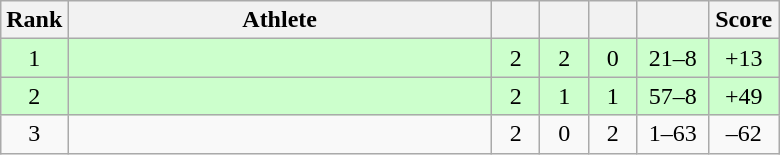<table class="wikitable" style="text-align: center;">
<tr>
<th width=25>Rank</th>
<th width=275>Athlete</th>
<th width=25></th>
<th width=25></th>
<th width=25></th>
<th width=40></th>
<th width=40>Score</th>
</tr>
<tr bgcolor=ccffcc>
<td>1</td>
<td align=left></td>
<td>2</td>
<td>2</td>
<td>0</td>
<td>21–8</td>
<td>+13</td>
</tr>
<tr bgcolor=ccffcc>
<td>2</td>
<td align=left></td>
<td>2</td>
<td>1</td>
<td>1</td>
<td>57–8</td>
<td>+49</td>
</tr>
<tr>
<td>3</td>
<td align=left></td>
<td>2</td>
<td>0</td>
<td>2</td>
<td>1–63</td>
<td>–62</td>
</tr>
</table>
